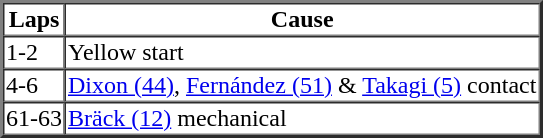<table border=2 cellspacing=0>
<tr>
<th>Laps</th>
<th>Cause</th>
</tr>
<tr>
<td>1-2</td>
<td>Yellow start</td>
</tr>
<tr>
<td>4-6</td>
<td><a href='#'>Dixon (44)</a>, <a href='#'>Fernández (51)</a> & <a href='#'>Takagi (5)</a> contact</td>
</tr>
<tr>
<td>61-63</td>
<td><a href='#'>Bräck (12)</a> mechanical</td>
</tr>
</table>
